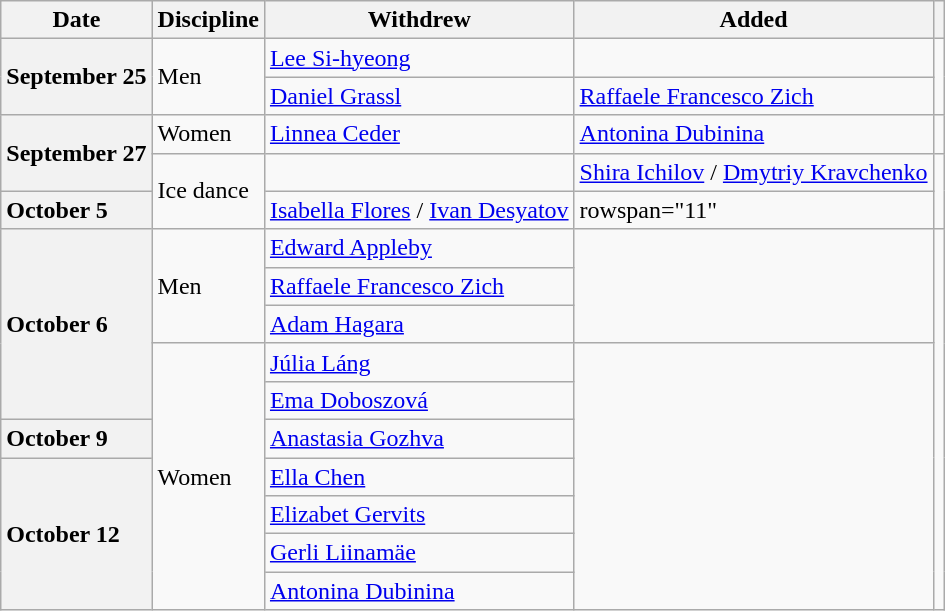<table class="wikitable unsortable">
<tr>
<th scope="col">Date</th>
<th scope="col">Discipline</th>
<th scope="col">Withdrew</th>
<th scope="col">Added</th>
<th scope="col"></th>
</tr>
<tr>
<th scope="row" style="text-align:left" rowspan="2">September 25</th>
<td rowspan="2">Men</td>
<td> <a href='#'>Lee Si-hyeong</a></td>
<td></td>
<td rowspan="2"></td>
</tr>
<tr>
<td> <a href='#'>Daniel Grassl</a></td>
<td> <a href='#'>Raffaele Francesco Zich</a></td>
</tr>
<tr>
<th scope="row" style="text-align:left" rowspan="2">September 27</th>
<td>Women</td>
<td> <a href='#'>Linnea Ceder</a></td>
<td> <a href='#'>Antonina Dubinina</a></td>
<td></td>
</tr>
<tr>
<td rowspan="2">Ice dance</td>
<td></td>
<td> <a href='#'>Shira Ichilov</a> / <a href='#'>Dmytriy Kravchenko</a></td>
<td rowspan="2"></td>
</tr>
<tr>
<th scope="row" style="text-align:left">October 5</th>
<td> <a href='#'>Isabella Flores</a> / <a href='#'>Ivan Desyatov</a></td>
<td>rowspan="11" </td>
</tr>
<tr>
<th scope="row" style="text-align:left" rowspan="5">October 6</th>
<td rowspan="3">Men</td>
<td> <a href='#'>Edward Appleby</a></td>
<td rowspan="3"></td>
</tr>
<tr>
<td> <a href='#'>Raffaele Francesco Zich</a></td>
</tr>
<tr>
<td> <a href='#'>Adam Hagara</a></td>
</tr>
<tr>
<td rowspan="7">Women</td>
<td> <a href='#'>Júlia Láng</a></td>
<td rowspan="7"></td>
</tr>
<tr>
<td> <a href='#'>Ema Doboszová</a></td>
</tr>
<tr>
<th scope="row" style="text-align:left">October 9</th>
<td> <a href='#'>Anastasia Gozhva</a></td>
</tr>
<tr>
<th scope="row" style="text-align:left" rowspan="4">October 12</th>
<td> <a href='#'>Ella Chen</a></td>
</tr>
<tr>
<td> <a href='#'>Elizabet Gervits</a></td>
</tr>
<tr>
<td> <a href='#'>Gerli Liinamäe</a></td>
</tr>
<tr>
<td> <a href='#'>Antonina Dubinina</a></td>
</tr>
</table>
